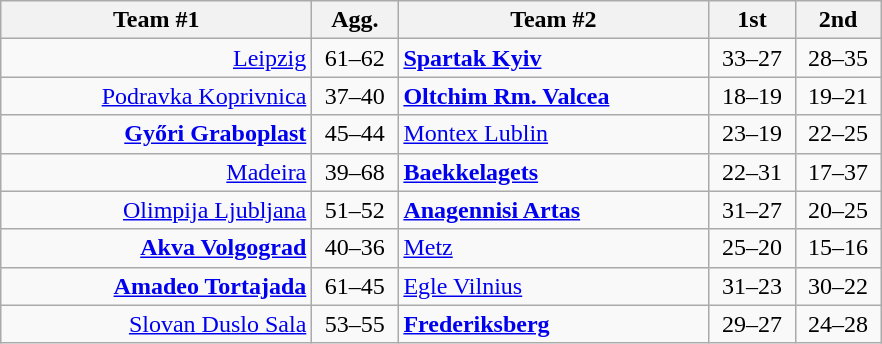<table class=wikitable style="text-align:center">
<tr>
<th width=200>Team #1</th>
<th width=50>Agg.</th>
<th width=200>Team #2</th>
<th width=50>1st</th>
<th width=50>2nd</th>
</tr>
<tr>
<td align=right><a href='#'>Leipzig</a> </td>
<td>61–62</td>
<td align=left> <strong><a href='#'>Spartak Kyiv</a></strong></td>
<td align=center>33–27</td>
<td align=center>28–35</td>
</tr>
<tr>
<td align=right><a href='#'>Podravka Koprivnica</a> </td>
<td>37–40</td>
<td align=left> <strong><a href='#'>Oltchim Rm. Valcea</a></strong></td>
<td align=center>18–19</td>
<td align=center>19–21</td>
</tr>
<tr>
<td align=right><strong><a href='#'>Győri Graboplast</a></strong> </td>
<td>45–44</td>
<td align=left> <a href='#'>Montex Lublin</a></td>
<td align=center>23–19</td>
<td align=center>22–25</td>
</tr>
<tr>
<td align=right><a href='#'>Madeira</a> </td>
<td>39–68</td>
<td align=left> <strong><a href='#'>Baekkelagets</a></strong></td>
<td align=center>22–31</td>
<td align=center>17–37</td>
</tr>
<tr>
<td align=right><a href='#'>Olimpija Ljubljana</a> </td>
<td>51–52</td>
<td align=left> <strong><a href='#'>Anagennisi Artas</a></strong></td>
<td align=center>31–27</td>
<td align=center>20–25</td>
</tr>
<tr>
<td align=right><strong><a href='#'>Akva Volgograd</a></strong> </td>
<td>40–36</td>
<td align=left> <a href='#'>Metz</a></td>
<td align=center>25–20</td>
<td align=center>15–16</td>
</tr>
<tr>
<td align=right><strong><a href='#'>Amadeo Tortajada</a></strong> </td>
<td>61–45</td>
<td align=left> <a href='#'>Egle Vilnius</a></td>
<td align=center>31–23</td>
<td align=center>30–22</td>
</tr>
<tr>
<td align=right><a href='#'>Slovan Duslo Sala</a> </td>
<td>53–55</td>
<td align=left> <strong><a href='#'>Frederiksberg</a></strong></td>
<td align=center>29–27</td>
<td align=center>24–28</td>
</tr>
</table>
